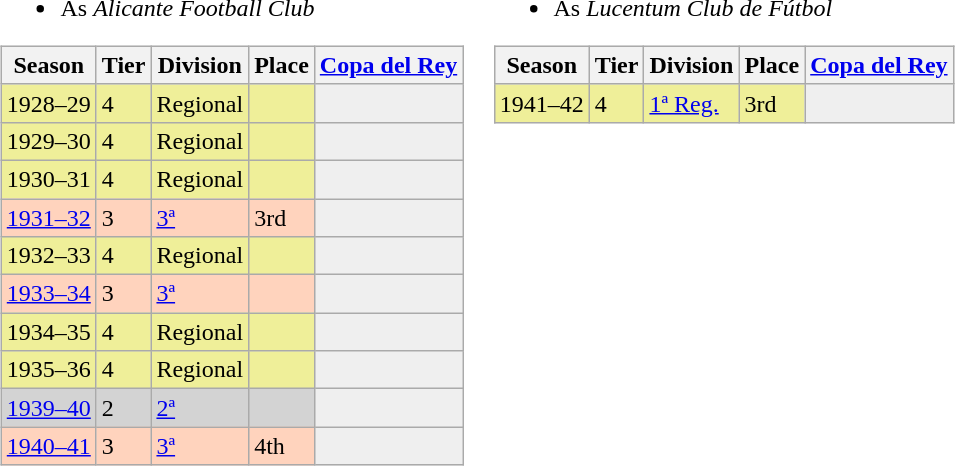<table>
<tr>
<td valign="top" width=0%><br><ul><li>As <em>Alicante Football Club</em></li></ul><table class="wikitable">
<tr style="background:#f0f6fa;">
<th>Season</th>
<th>Tier</th>
<th>Division</th>
<th>Place</th>
<th><a href='#'>Copa del Rey</a></th>
</tr>
<tr>
<td style="background:#EFEF99;">1928–29</td>
<td style="background:#EFEF99;">4</td>
<td style="background:#EFEF99;">Regional</td>
<td style="background:#EFEF99;"></td>
<th style="background:#efefef;"></th>
</tr>
<tr>
<td style="background:#EFEF99;">1929–30</td>
<td style="background:#EFEF99;">4</td>
<td style="background:#EFEF99;">Regional</td>
<td style="background:#EFEF99;"></td>
<th style="background:#efefef;"></th>
</tr>
<tr>
<td style="background:#EFEF99;">1930–31</td>
<td style="background:#EFEF99;">4</td>
<td style="background:#EFEF99;">Regional</td>
<td style="background:#EFEF99;"></td>
<th style="background:#efefef;"></th>
</tr>
<tr>
<td style="background:#FFD3BD;"><a href='#'>1931–32</a></td>
<td style="background:#FFD3BD;">3</td>
<td style="background:#FFD3BD;"><a href='#'>3ª</a></td>
<td style="background:#FFD3BD;">3rd</td>
<th style="background:#efefef;"></th>
</tr>
<tr>
<td style="background:#EFEF99;">1932–33</td>
<td style="background:#EFEF99;">4</td>
<td style="background:#EFEF99;">Regional</td>
<td style="background:#EFEF99;"></td>
<th style="background:#efefef;"></th>
</tr>
<tr>
<td style="background:#FFD3BD;"><a href='#'>1933–34</a></td>
<td style="background:#FFD3BD;">3</td>
<td style="background:#FFD3BD;"><a href='#'>3ª</a></td>
<td style="background:#FFD3BD;"></td>
<th style="background:#efefef;"></th>
</tr>
<tr>
<td style="background:#EFEF99;">1934–35</td>
<td style="background:#EFEF99;">4</td>
<td style="background:#EFEF99;">Regional</td>
<td style="background:#EFEF99;"></td>
<th style="background:#efefef;"></th>
</tr>
<tr>
<td style="background:#EFEF99;">1935–36</td>
<td style="background:#EFEF99;">4</td>
<td style="background:#EFEF99;">Regional</td>
<td style="background:#EFEF99;"></td>
<th style="background:#efefef;"></th>
</tr>
<tr>
<td style="background:#D3D3D3;"><a href='#'>1939–40</a></td>
<td style="background:#D3D3D3;">2</td>
<td style="background:#D3D3D3;"><a href='#'>2ª</a></td>
<td style="background:#D3D3D3;"></td>
<th style="background:#efefef;"></th>
</tr>
<tr>
<td style="background:#FFD3BD;"><a href='#'>1940–41</a></td>
<td style="background:#FFD3BD;">3</td>
<td style="background:#FFD3BD;"><a href='#'>3ª</a></td>
<td style="background:#FFD3BD;">4th</td>
<th style="background:#efefef;"></th>
</tr>
</table>
</td>
<td valign="top" width=0%><br><ul><li>As <em>Lucentum Club de Fútbol</em></li></ul><table class="wikitable">
<tr style="background:#f0f6fa;">
<th>Season</th>
<th>Tier</th>
<th>Division</th>
<th>Place</th>
<th><a href='#'>Copa del Rey</a></th>
</tr>
<tr>
<td style="background:#EFEF99;">1941–42</td>
<td style="background:#EFEF99;">4</td>
<td style="background:#EFEF99;"><a href='#'>1ª Reg.</a></td>
<td style="background:#EFEF99;">3rd</td>
<th style="background:#efefef;"></th>
</tr>
</table>
</td>
</tr>
</table>
